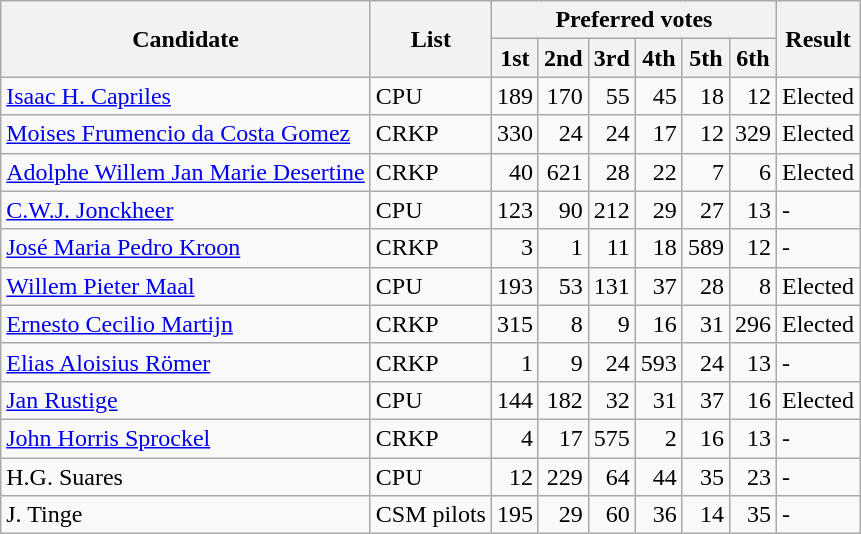<table class="wikitable sortable">
<tr>
<th rowspan="2">Candidate</th>
<th rowspan="2">List</th>
<th colspan="6">Preferred votes</th>
<th rowspan="2">Result</th>
</tr>
<tr>
<th>1st</th>
<th>2nd</th>
<th>3rd</th>
<th>4th</th>
<th>5th</th>
<th>6th</th>
</tr>
<tr>
<td data-sort-value="Ca"><a href='#'>Isaac H. Capriles</a></td>
<td>CPU</td>
<td style="text-align:right">189</td>
<td style="text-align:right">170</td>
<td style="text-align:right">55</td>
<td style="text-align:right">45</td>
<td style="text-align:right">18</td>
<td style="text-align:right">12</td>
<td>Elected</td>
</tr>
<tr>
<td data-sort-value="Co"><a href='#'>Moises Frumencio da Costa Gomez</a></td>
<td>CRKP</td>
<td style="text-align:right">330</td>
<td style="text-align:right">24</td>
<td style="text-align:right">24</td>
<td style="text-align:right">17</td>
<td style="text-align:right">12</td>
<td style="text-align:right">329</td>
<td>Elected</td>
</tr>
<tr>
<td data-sort-value="De"><a href='#'>Adolphe Willem Jan Marie Desertine</a></td>
<td>CRKP</td>
<td style="text-align:right">40</td>
<td style="text-align:right">621</td>
<td style="text-align:right">28</td>
<td style="text-align:right">22</td>
<td style="text-align:right">7</td>
<td style="text-align:right">6</td>
<td>Elected</td>
</tr>
<tr>
<td data-sort-value="Jo"><a href='#'>C.W.J. Jonckheer</a></td>
<td>CPU</td>
<td style="text-align:right">123</td>
<td style="text-align:right">90</td>
<td style="text-align:right">212</td>
<td style="text-align:right">29</td>
<td style="text-align:right">27</td>
<td style="text-align:right">13</td>
<td>-</td>
</tr>
<tr>
<td data-sort-value="Kr"><a href='#'>José Maria Pedro Kroon</a></td>
<td>CRKP</td>
<td style="text-align:right">3</td>
<td style="text-align:right">1</td>
<td style="text-align:right">11</td>
<td style="text-align:right">18</td>
<td style="text-align:right">589</td>
<td style="text-align:right">12</td>
<td>-</td>
</tr>
<tr>
<td data-sort-value="M"><a href='#'>Willem Pieter Maal</a></td>
<td>CPU</td>
<td style="text-align:right">193</td>
<td style="text-align:right">53</td>
<td style="text-align:right">131</td>
<td style="text-align:right">37</td>
<td style="text-align:right">28</td>
<td style="text-align:right">8</td>
<td>Elected</td>
</tr>
<tr>
<td data-sort-value="Ma"><a href='#'>Ernesto Cecilio Martijn</a></td>
<td>CRKP</td>
<td style="text-align:right">315</td>
<td style="text-align:right">8</td>
<td style="text-align:right">9</td>
<td style="text-align:right">16</td>
<td style="text-align:right">31</td>
<td style="text-align:right">296</td>
<td>Elected</td>
</tr>
<tr>
<td data-sort-value="Ro"><a href='#'>Elias Aloisius Römer</a></td>
<td>CRKP</td>
<td style="text-align:right">1</td>
<td style="text-align:right">9</td>
<td style="text-align:right">24</td>
<td style="text-align:right">593</td>
<td style="text-align:right">24</td>
<td style="text-align:right">13</td>
<td>-</td>
</tr>
<tr>
<td data-sort-value="Ru"><a href='#'>Jan Rustige</a></td>
<td>CPU</td>
<td style="text-align:right">144</td>
<td style="text-align:right">182</td>
<td style="text-align:right">32</td>
<td style="text-align:right">31</td>
<td style="text-align:right">37</td>
<td style="text-align:right">16</td>
<td>Elected</td>
</tr>
<tr>
<td data-sort-value="Sp"><a href='#'>John Horris Sprockel</a></td>
<td>CRKP</td>
<td style="text-align:right">4</td>
<td style="text-align:right">17</td>
<td style="text-align:right">575</td>
<td style="text-align:right">2</td>
<td style="text-align:right">16</td>
<td style="text-align:right">13</td>
<td>-</td>
</tr>
<tr>
<td data-sort-value="Su">H.G. Suares</td>
<td>CPU</td>
<td style="text-align:right">12</td>
<td style="text-align:right">229</td>
<td style="text-align:right">64</td>
<td style="text-align:right">44</td>
<td style="text-align:right">35</td>
<td style="text-align:right">23</td>
<td>-</td>
</tr>
<tr>
<td data-sort-value="Ti">J. Tinge</td>
<td>CSM pilots</td>
<td style="text-align:right">195</td>
<td style="text-align:right">29</td>
<td style="text-align:right">60</td>
<td style="text-align:right">36</td>
<td style="text-align:right">14</td>
<td style="text-align:right">35</td>
<td>-</td>
</tr>
</table>
